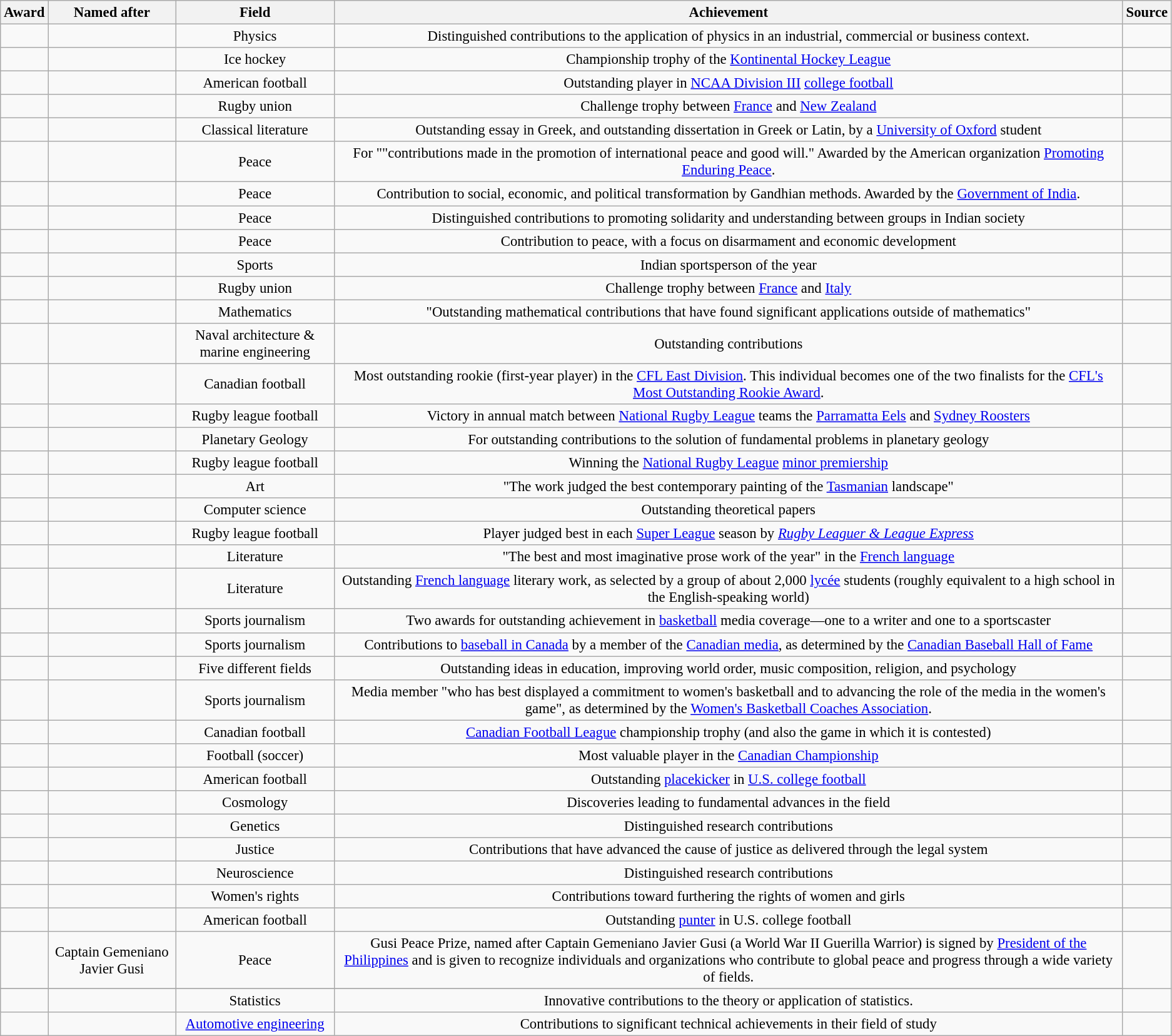<table class="wikitable sortable" style="text-align:center; font-size:95%">
<tr>
<th>Award</th>
<th>Named after</th>
<th>Field</th>
<th>Achievement</th>
<th>Source</th>
</tr>
<tr>
<td align="left"></td>
<td></td>
<td>Physics</td>
<td>Distinguished contributions to the application of physics in an industrial, commercial or business context.</td>
<td></td>
</tr>
<tr>
<td align="left"></td>
<td></td>
<td>Ice hockey</td>
<td>Championship trophy of the <a href='#'>Kontinental Hockey League</a></td>
<td></td>
</tr>
<tr>
<td align="left"></td>
<td></td>
<td>American football</td>
<td>Outstanding player in <a href='#'>NCAA Division III</a> <a href='#'>college football</a></td>
<td></td>
</tr>
<tr>
<td align="left"></td>
<td></td>
<td>Rugby union</td>
<td>Challenge trophy between <a href='#'>France</a> and <a href='#'>New Zealand</a></td>
<td></td>
</tr>
<tr>
<td align="left"></td>
<td></td>
<td>Classical literature</td>
<td>Outstanding essay in Greek, and outstanding dissertation in Greek or Latin, by a <a href='#'>University of Oxford</a> student</td>
<td></td>
</tr>
<tr>
<td align="left"></td>
<td></td>
<td>Peace</td>
<td>For ""contributions made in the promotion of international peace and good will." Awarded by the American organization <a href='#'>Promoting Enduring Peace</a>.</td>
<td></td>
</tr>
<tr>
<td align="left"></td>
<td></td>
<td>Peace</td>
<td>Contribution to social, economic, and political transformation by Gandhian methods. Awarded by the <a href='#'>Government of India</a>.</td>
<td></td>
</tr>
<tr>
<td align="left"></td>
<td></td>
<td>Peace</td>
<td>Distinguished contributions to promoting solidarity and understanding between groups in Indian society</td>
<td></td>
</tr>
<tr>
<td align="left"></td>
<td></td>
<td>Peace</td>
<td>Contribution to peace, with a focus on disarmament and economic development</td>
<td></td>
</tr>
<tr>
<td align="left"></td>
<td></td>
<td>Sports</td>
<td>Indian sportsperson of the year</td>
<td></td>
</tr>
<tr>
<td align="left"></td>
<td></td>
<td>Rugby union</td>
<td>Challenge trophy between <a href='#'>France</a> and <a href='#'>Italy</a></td>
<td></td>
</tr>
<tr>
<td align="left"></td>
<td></td>
<td>Mathematics</td>
<td>"Outstanding mathematical contributions that have found significant applications outside of mathematics"</td>
<td></td>
</tr>
<tr>
<td align="left"></td>
<td></td>
<td>Naval architecture & marine engineering</td>
<td>Outstanding contributions</td>
<td></td>
</tr>
<tr>
<td align="left"></td>
<td></td>
<td>Canadian football</td>
<td>Most outstanding rookie (first-year player) in the <a href='#'>CFL East Division</a>. This individual becomes one of the two finalists for the <a href='#'>CFL's Most Outstanding Rookie Award</a>.</td>
<td></td>
</tr>
<tr>
<td align="left"></td>
<td></td>
<td>Rugby league football</td>
<td>Victory in annual match between <a href='#'>National Rugby League</a> teams the <a href='#'>Parramatta Eels</a> and <a href='#'>Sydney Roosters</a></td>
<td></td>
</tr>
<tr>
<td align="left"></td>
<td></td>
<td>Planetary Geology</td>
<td>For outstanding contributions to the solution of fundamental problems in planetary geology</td>
<td></td>
</tr>
<tr>
<td align=left></td>
<td></td>
<td>Rugby league football</td>
<td>Winning the <a href='#'>National Rugby League</a> <a href='#'>minor premiership</a></td>
<td></td>
</tr>
<tr>
<td align=left></td>
<td></td>
<td>Art</td>
<td>"The work judged the best contemporary painting of the <a href='#'>Tasmanian</a> landscape"</td>
<td></td>
</tr>
<tr>
<td align="left"></td>
<td></td>
<td>Computer science</td>
<td>Outstanding theoretical papers</td>
<td></td>
</tr>
<tr>
<td align="left"></td>
<td></td>
<td>Rugby league football</td>
<td>Player judged best in each <a href='#'>Super League</a> season by <em><a href='#'>Rugby Leaguer & League Express</a></em></td>
<td></td>
</tr>
<tr>
<td align="left"></td>
<td></td>
<td>Literature</td>
<td>"The best and most imaginative prose work of the year" in the <a href='#'>French language</a></td>
<td></td>
</tr>
<tr>
<td align="left"></td>
<td></td>
<td>Literature</td>
<td>Outstanding <a href='#'>French language</a> literary work, as selected by a group of about 2,000 <a href='#'>lycée</a> students (roughly equivalent to a high school in the English-speaking world)</td>
<td></td>
</tr>
<tr>
<td align="left"></td>
<td></td>
<td>Sports journalism</td>
<td>Two awards for outstanding achievement in <a href='#'>basketball</a> media coverage—one to a writer and one to a sportscaster</td>
<td></td>
</tr>
<tr>
<td align="left"></td>
<td></td>
<td>Sports journalism</td>
<td>Contributions to <a href='#'>baseball in Canada</a> by a member of the <a href='#'>Canadian media</a>, as determined by the <a href='#'>Canadian Baseball Hall of Fame</a></td>
<td></td>
</tr>
<tr>
<td align="left"></td>
<td></td>
<td>Five different fields</td>
<td>Outstanding ideas in education, improving world order, music composition, religion, and psychology</td>
<td></td>
</tr>
<tr>
<td align="left"></td>
<td></td>
<td>Sports journalism</td>
<td>Media member "who has best displayed a commitment to women's basketball and to advancing the role of the media in the women's game", as determined by the <a href='#'>Women's Basketball Coaches Association</a>.</td>
<td></td>
</tr>
<tr>
<td align="left"></td>
<td></td>
<td>Canadian football</td>
<td><a href='#'>Canadian Football League</a> championship trophy (and also the game in which it is contested)</td>
<td></td>
</tr>
<tr>
<td align="left"></td>
<td></td>
<td>Football (soccer)</td>
<td>Most valuable player in the <a href='#'>Canadian Championship</a></td>
<td></td>
</tr>
<tr>
<td align="left"></td>
<td></td>
<td>American football</td>
<td>Outstanding <a href='#'>placekicker</a> in <a href='#'>U.S. college football</a></td>
<td></td>
</tr>
<tr>
<td align="left"></td>
<td></td>
<td>Cosmology</td>
<td>Discoveries leading to fundamental advances in the field</td>
<td></td>
</tr>
<tr>
<td align="left"></td>
<td></td>
<td>Genetics</td>
<td>Distinguished research contributions</td>
<td></td>
</tr>
<tr>
<td align="left"></td>
<td></td>
<td>Justice</td>
<td>Contributions that have advanced the cause of justice as delivered through the legal system</td>
<td></td>
</tr>
<tr>
<td align="left"></td>
<td></td>
<td>Neuroscience</td>
<td>Distinguished research contributions</td>
<td></td>
</tr>
<tr>
<td align="left"></td>
<td></td>
<td>Women's rights</td>
<td>Contributions toward furthering the rights of women and girls</td>
<td></td>
</tr>
<tr>
<td align="left"></td>
<td></td>
<td>American football</td>
<td>Outstanding <a href='#'>punter</a> in U.S. college football</td>
<td></td>
</tr>
<tr>
<td align="left"></td>
<td>Captain Gemeniano Javier Gusi</td>
<td>Peace</td>
<td>Gusi Peace Prize, named after Captain Gemeniano Javier Gusi (a World War II Guerilla Warrior) is signed by <a href='#'>President of the Philippines</a> and is given to recognize individuals and organizations who contribute to global peace and progress through a wide variety of fields.</td>
<td></td>
</tr>
<tr>
</tr>
<tr>
<td align="left"></td>
<td></td>
<td>Statistics</td>
<td>Innovative contributions to the theory or application of statistics.</td>
</tr>
<tr>
<td align="left"></td>
<td></td>
<td><a href='#'>Automotive engineering</a></td>
<td>Contributions to significant technical achievements in their field of study</td>
<td></td>
</tr>
</table>
